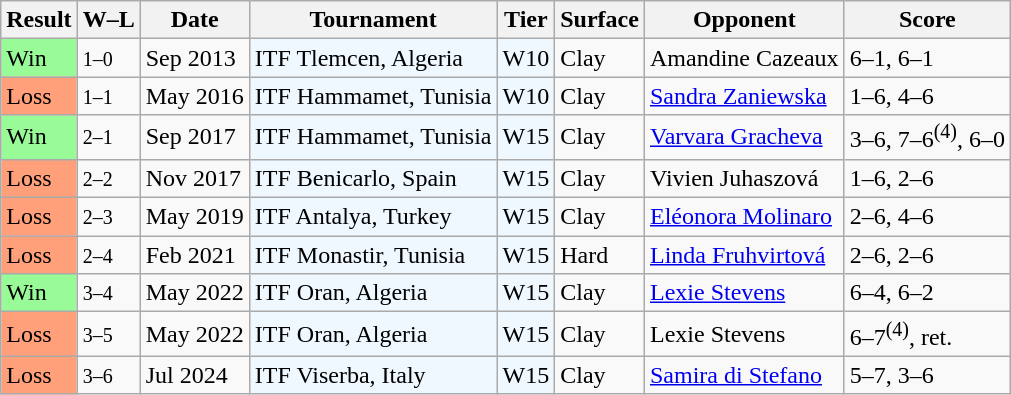<table class="sortable wikitable">
<tr>
<th>Result</th>
<th class="unsortable">W–L</th>
<th>Date</th>
<th>Tournament</th>
<th>Tier</th>
<th>Surface</th>
<th>Opponent</th>
<th class="unsortable">Score</th>
</tr>
<tr>
<td style="background:#98fb98;">Win</td>
<td><small>1–0</small></td>
<td>Sep 2013</td>
<td style="background:#f0f8ff;">ITF Tlemcen, Algeria</td>
<td style="background:#f0f8ff;">W10</td>
<td>Clay</td>
<td> Amandine Cazeaux</td>
<td>6–1, 6–1</td>
</tr>
<tr>
<td style="background:#ffa07a;">Loss</td>
<td><small>1–1</small></td>
<td>May 2016</td>
<td style="background:#f0f8ff;">ITF Hammamet, Tunisia</td>
<td style="background:#f0f8ff;">W10</td>
<td>Clay</td>
<td> <a href='#'>Sandra Zaniewska</a></td>
<td>1–6, 4–6</td>
</tr>
<tr>
<td style="background:#98fb98;">Win</td>
<td><small>2–1</small></td>
<td>Sep 2017</td>
<td style="background:#f0f8ff;">ITF Hammamet, Tunisia</td>
<td style="background:#f0f8ff;">W15</td>
<td>Clay</td>
<td> <a href='#'>Varvara Gracheva</a></td>
<td>3–6, 7–6<sup>(4)</sup>, 6–0</td>
</tr>
<tr>
<td style="background:#ffa07a;">Loss</td>
<td><small>2–2</small></td>
<td>Nov 2017</td>
<td style="background:#f0f8ff;">ITF Benicarlo, Spain</td>
<td style="background:#f0f8ff;">W15</td>
<td>Clay</td>
<td> Vivien Juhaszová</td>
<td>1–6, 2–6</td>
</tr>
<tr>
<td style="background:#ffa07a;">Loss</td>
<td><small>2–3</small></td>
<td>May 2019</td>
<td style="background:#f0f8ff;">ITF Antalya, Turkey</td>
<td style="background:#f0f8ff;">W15</td>
<td>Clay</td>
<td> <a href='#'>Eléonora Molinaro</a></td>
<td>2–6, 4–6</td>
</tr>
<tr>
<td style="background:#ffa07a;">Loss</td>
<td><small>2–4</small></td>
<td>Feb 2021</td>
<td style="background:#f0f8ff;">ITF Monastir, Tunisia</td>
<td style="background:#f0f8ff;">W15</td>
<td>Hard</td>
<td> <a href='#'>Linda Fruhvirtová</a></td>
<td>2–6, 2–6</td>
</tr>
<tr>
<td style="background:#98fb98;">Win</td>
<td><small>3–4</small></td>
<td>May 2022</td>
<td style="background:#f0f8ff;">ITF Oran, Algeria</td>
<td style="background:#f0f8ff;">W15</td>
<td>Clay</td>
<td> <a href='#'>Lexie Stevens</a></td>
<td>6–4, 6–2</td>
</tr>
<tr>
<td style="background:#ffa07a;">Loss</td>
<td><small>3–5</small></td>
<td>May 2022</td>
<td style="background:#f0f8ff;">ITF Oran, Algeria</td>
<td style="background:#f0f8ff;">W15</td>
<td>Clay</td>
<td> Lexie Stevens</td>
<td>6–7<sup>(4)</sup>, ret.</td>
</tr>
<tr>
<td style="background:#ffa07a;">Loss</td>
<td><small>3–6</small></td>
<td>Jul 2024</td>
<td style="background:#f0f8ff;">ITF Viserba, Italy</td>
<td style="background:#f0f8ff;">W15</td>
<td>Clay</td>
<td> <a href='#'>Samira di Stefano</a></td>
<td>5–7, 3–6</td>
</tr>
</table>
